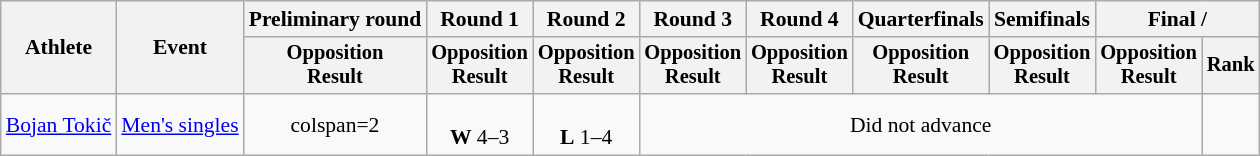<table class="wikitable" style="font-size:90%">
<tr>
<th rowspan="2">Athlete</th>
<th rowspan="2">Event</th>
<th>Preliminary round</th>
<th>Round 1</th>
<th>Round 2</th>
<th>Round 3</th>
<th>Round 4</th>
<th>Quarterfinals</th>
<th>Semifinals</th>
<th colspan=2>Final / </th>
</tr>
<tr style="font-size:95%">
<th>Opposition<br>Result</th>
<th>Opposition<br>Result</th>
<th>Opposition<br>Result</th>
<th>Opposition<br>Result</th>
<th>Opposition<br>Result</th>
<th>Opposition<br>Result</th>
<th>Opposition<br>Result</th>
<th>Opposition<br>Result</th>
<th>Rank</th>
</tr>
<tr align=center>
<td align=left><a href='#'>Bojan Tokič</a></td>
<td align=left><a href='#'>Men's singles</a></td>
<td>colspan=2 </td>
<td><br><strong>W</strong> 4–3</td>
<td><br><strong>L</strong> 1–4</td>
<td colspan=5>Did not advance</td>
</tr>
</table>
